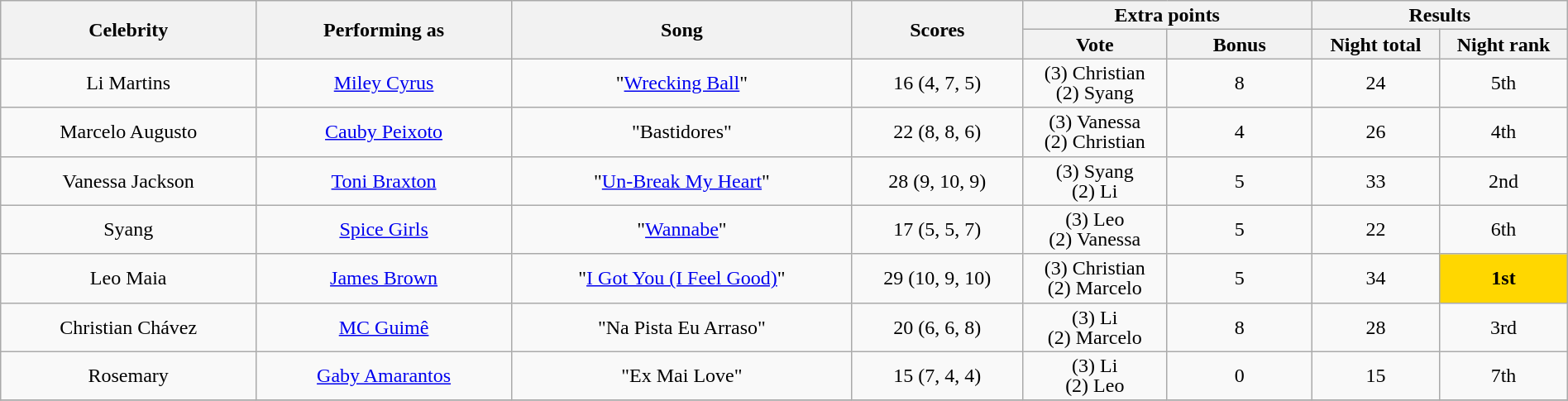<table class="wikitable" style="font-size:100%; line-height:16px; text-align:center" width="100%">
<tr>
<th rowspan="2" style="width:15.0%;">Celebrity</th>
<th rowspan="2" style="width:15.0%;">Performing as</th>
<th rowspan="2" style="width:20.0%;">Song</th>
<th rowspan="2" style="width:10.0%;">Scores</th>
<th colspan="2">Extra points</th>
<th colspan="2">Results</th>
</tr>
<tr>
<th style="width:08.5%;">Vote</th>
<th style="width:08.5%;">Bonus</th>
<th style="width:07.5%;">Night total</th>
<th style="width:07.5%;">Night rank</th>
</tr>
<tr>
<td>Li Martins</td>
<td><a href='#'>Miley Cyrus</a></td>
<td>"<a href='#'>Wrecking Ball</a>"</td>
<td>16 (4, 7, 5)</td>
<td>(3) Christian<br>(2) Syang</td>
<td>8</td>
<td>24</td>
<td>5th</td>
</tr>
<tr>
<td>Marcelo Augusto</td>
<td><a href='#'>Cauby Peixoto</a></td>
<td>"Bastidores"</td>
<td>22 (8, 8, 6)</td>
<td>(3) Vanessa<br>(2) Christian</td>
<td>4</td>
<td>26</td>
<td>4th</td>
</tr>
<tr>
<td>Vanessa Jackson</td>
<td><a href='#'>Toni Braxton</a></td>
<td>"<a href='#'>Un-Break My Heart</a>"</td>
<td>28 (9, 10, 9)</td>
<td>(3) Syang<br>(2) Li</td>
<td>5</td>
<td>33</td>
<td>2nd</td>
</tr>
<tr>
<td>Syang</td>
<td><a href='#'>Spice Girls</a></td>
<td>"<a href='#'>Wannabe</a>"</td>
<td>17 (5, 5, 7)</td>
<td>(3) Leo<br>(2) Vanessa</td>
<td>5</td>
<td>22</td>
<td>6th</td>
</tr>
<tr>
<td>Leo Maia</td>
<td><a href='#'>James Brown</a></td>
<td>"<a href='#'>I Got You (I Feel Good)</a>"</td>
<td>29 (10, 9, 10)</td>
<td>(3) Christian<br>(2) Marcelo</td>
<td>5</td>
<td>34</td>
<td bgcolor="FFD700"><strong>1st</strong></td>
</tr>
<tr>
<td>Christian Chávez</td>
<td><a href='#'>MC Guimê</a></td>
<td>"Na Pista Eu Arraso"</td>
<td>20 (6, 6, 8)</td>
<td>(3) Li<br>(2) Marcelo</td>
<td>8</td>
<td>28</td>
<td>3rd</td>
</tr>
<tr>
<td>Rosemary</td>
<td><a href='#'>Gaby Amarantos</a></td>
<td>"Ex Mai Love"</td>
<td>15 (7, 4, 4)</td>
<td>(3) Li<br>(2) Leo</td>
<td>0</td>
<td>15</td>
<td>7th</td>
</tr>
<tr>
</tr>
</table>
